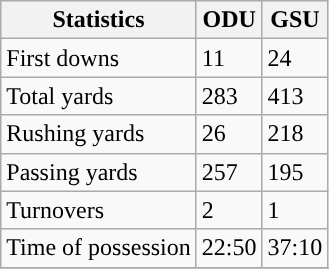<table class="wikitable" style="float: left;">
<tr>
<th>Statistics</th>
<th>ODU</th>
<th>GSU</th>
</tr>
<tr>
<td>First downs</td>
<td>11</td>
<td>24</td>
</tr>
<tr>
<td>Total yards</td>
<td>283</td>
<td>413</td>
</tr>
<tr>
<td>Rushing yards</td>
<td>26</td>
<td>218</td>
</tr>
<tr>
<td>Passing yards</td>
<td>257</td>
<td>195</td>
</tr>
<tr>
<td>Turnovers</td>
<td>2</td>
<td>1</td>
</tr>
<tr>
<td>Time of possession</td>
<td>22:50</td>
<td>37:10</td>
</tr>
<tr>
</tr>
</table>
